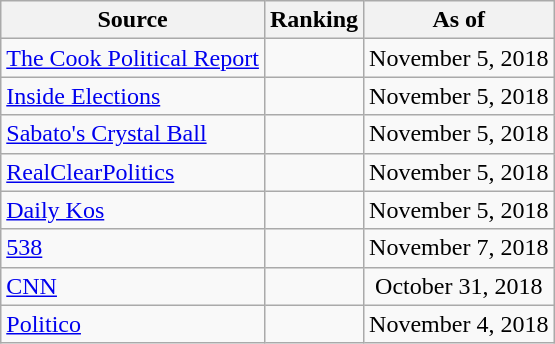<table class="wikitable" style="text-align:center">
<tr>
<th>Source</th>
<th>Ranking</th>
<th>As of</th>
</tr>
<tr>
<td style="text-align:left"><a href='#'>The Cook Political Report</a></td>
<td></td>
<td>November 5, 2018</td>
</tr>
<tr>
<td style="text-align:left"><a href='#'>Inside Elections</a></td>
<td></td>
<td>November 5, 2018</td>
</tr>
<tr>
<td style="text-align:left"><a href='#'>Sabato's Crystal Ball</a></td>
<td></td>
<td>November 5, 2018</td>
</tr>
<tr>
<td style="text-align:left"><a href='#'>RealClearPolitics</a></td>
<td></td>
<td>November 5, 2018</td>
</tr>
<tr>
<td style="text-align:left"><a href='#'>Daily Kos</a></td>
<td></td>
<td>November 5, 2018</td>
</tr>
<tr>
<td style="text-align:left"><a href='#'>538</a></td>
<td></td>
<td>November 7, 2018</td>
</tr>
<tr>
<td style="text-align:left"><a href='#'>CNN</a></td>
<td></td>
<td>October 31, 2018</td>
</tr>
<tr>
<td style="text-align:left"><a href='#'>Politico</a></td>
<td></td>
<td>November 4, 2018</td>
</tr>
</table>
